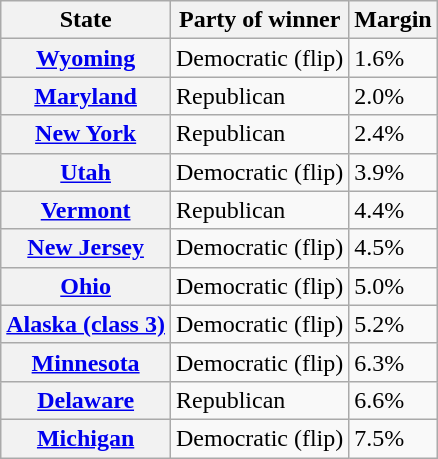<table class="wikitable sortable">
<tr>
<th>State</th>
<th>Party of winner</th>
<th>Margin</th>
</tr>
<tr>
<th><a href='#'>Wyoming</a></th>
<td data-sort-value=1 >Democratic (flip)</td>
<td>1.6%</td>
</tr>
<tr>
<th><a href='#'>Maryland</a></th>
<td data-sort-value=-0.5 >Republican</td>
<td>2.0%</td>
</tr>
<tr>
<th><a href='#'>New York</a></th>
<td data-sort-value=1 >Republican</td>
<td>2.4%</td>
</tr>
<tr>
<th><a href='#'>Utah</a></th>
<td data-sort-value=1 >Democratic (flip)</td>
<td>3.9%</td>
</tr>
<tr>
<th><a href='#'>Vermont</a></th>
<td data-sort-value=1 >Republican</td>
<td>4.4%</td>
</tr>
<tr>
<th><a href='#'>New Jersey</a></th>
<td data-sort-value=1 >Democratic (flip)</td>
<td>4.5%</td>
</tr>
<tr>
<th><a href='#'>Ohio</a></th>
<td data-sort-value=1 >Democratic (flip)</td>
<td>5.0%</td>
</tr>
<tr>
<th><a href='#'>Alaska (class 3)</a></th>
<td data-sort-value=1 >Democratic (flip)</td>
<td>5.2%</td>
</tr>
<tr>
<th><a href='#'>Minnesota</a></th>
<td data-sort-value=1 >Democratic (flip)</td>
<td>6.3%</td>
</tr>
<tr>
<th><a href='#'>Delaware</a></th>
<td data-sort-value=1 >Republican</td>
<td>6.6%</td>
</tr>
<tr>
<th><a href='#'>Michigan</a></th>
<td data-sort-value=1 >Democratic (flip)</td>
<td>7.5%</td>
</tr>
</table>
